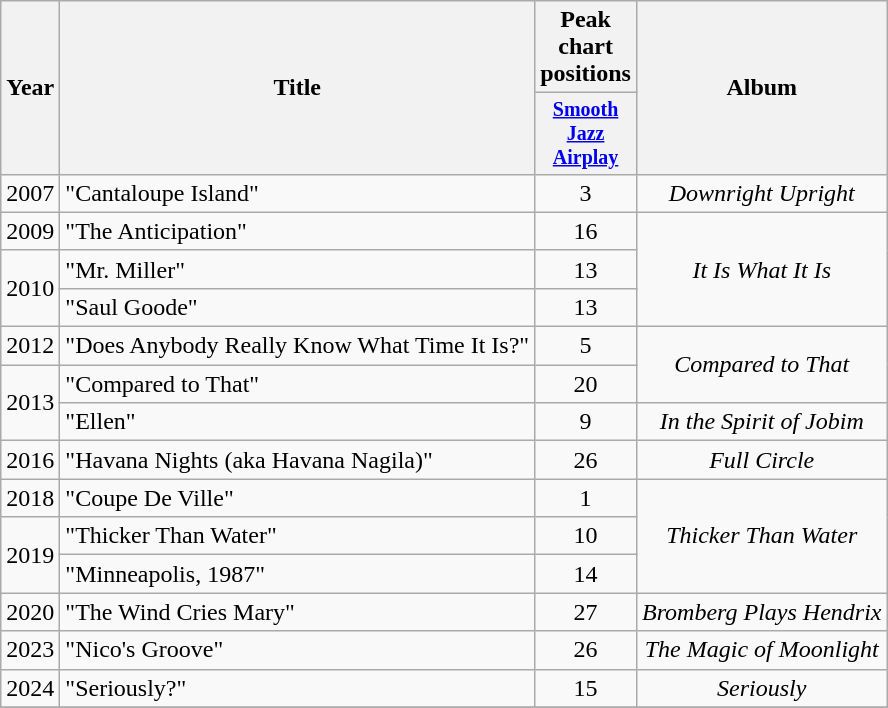<table class="wikitable" style="text-align:center";>
<tr>
<th rowspan="2">Year</th>
<th rowspan="2">Title</th>
<th colspan="1">Peak chart positions</th>
<th rowspan="2">Album</th>
</tr>
<tr style="font-size:smaller;">
<th style="width:50px;"><a href='#'>Smooth Jazz<br>Airplay</a><br></th>
</tr>
<tr>
<td>2007</td>
<td align="left">"Cantaloupe Island"</td>
<td>3</td>
<td><em>Downright Upright</em></td>
</tr>
<tr>
<td>2009</td>
<td align="left">"The Anticipation"</td>
<td>16</td>
<td rowspan="3"><em>It Is What It Is</em></td>
</tr>
<tr>
<td rowspan="2">2010</td>
<td align="left">"Mr. Miller"</td>
<td>13</td>
</tr>
<tr>
<td align="left">"Saul Goode"</td>
<td>13</td>
</tr>
<tr>
<td>2012</td>
<td align="left">"Does Anybody Really Know What Time It Is?"</td>
<td>5</td>
<td rowspan="2"><em>Compared to That</em></td>
</tr>
<tr>
<td rowspan="2">2013</td>
<td align="left">"Compared to That"</td>
<td>20</td>
</tr>
<tr>
<td align="left">"Ellen"</td>
<td>9</td>
<td><em>In the Spirit of Jobim</em></td>
</tr>
<tr>
<td>2016</td>
<td align="left">"Havana Nights (aka Havana Nagila)"</td>
<td>26</td>
<td><em>Full Circle</em></td>
</tr>
<tr>
<td>2018</td>
<td align="left">"Coupe De Ville"</td>
<td>1</td>
<td rowspan="3"><em>Thicker Than Water</em></td>
</tr>
<tr>
<td rowspan="2">2019</td>
<td align="left">"Thicker Than Water"</td>
<td>10</td>
</tr>
<tr>
<td align="left">"Minneapolis, 1987"</td>
<td>14</td>
</tr>
<tr>
<td>2020</td>
<td align="left">"The Wind Cries Mary"</td>
<td>27</td>
<td><em>Bromberg Plays Hendrix</em> <br></td>
</tr>
<tr>
<td>2023</td>
<td align="left">"Nico's Groove"</td>
<td>26</td>
<td><em>The Magic of Moonlight</em></td>
</tr>
<tr>
<td>2024</td>
<td align="left">"Seriously?" <br></td>
<td>15</td>
<td><em>Seriously</em></td>
</tr>
<tr>
</tr>
</table>
